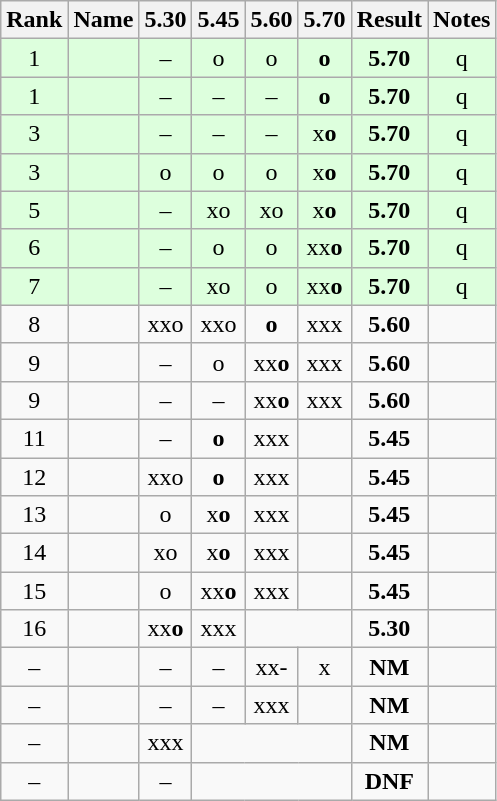<table class="wikitable">
<tr>
<th>Rank</th>
<th>Name</th>
<th>5.30</th>
<th>5.45</th>
<th>5.60</th>
<th>5.70</th>
<th>Result</th>
<th>Notes</th>
</tr>
<tr align="center" style="background:#ddffdd;">
<td>1</td>
<td align="left"></td>
<td>–</td>
<td>o</td>
<td>o</td>
<td><strong>o</strong></td>
<td><strong>5.70</strong></td>
<td>q</td>
</tr>
<tr align="center" style="background:#ddffdd;">
<td>1</td>
<td align="left"></td>
<td>–</td>
<td>–</td>
<td>–</td>
<td><strong>o</strong></td>
<td><strong>5.70</strong></td>
<td>q</td>
</tr>
<tr align="center" style="background:#ddffdd;">
<td>3</td>
<td align="left"></td>
<td>–</td>
<td>–</td>
<td>–</td>
<td>x<strong>o</strong></td>
<td><strong>5.70</strong></td>
<td>q</td>
</tr>
<tr align="center" style="background:#ddffdd;">
<td>3</td>
<td align="left"></td>
<td>o</td>
<td>o</td>
<td>o</td>
<td>x<strong>o</strong></td>
<td><strong>5.70</strong></td>
<td>q</td>
</tr>
<tr align="center" style="background:#ddffdd;">
<td>5</td>
<td align="left"></td>
<td>–</td>
<td>xo</td>
<td>xo</td>
<td>x<strong>o</strong></td>
<td><strong>5.70</strong></td>
<td>q</td>
</tr>
<tr align="center" style="background:#ddffdd;">
<td>6</td>
<td align="left"></td>
<td>–</td>
<td>o</td>
<td>o</td>
<td>xx<strong>o</strong></td>
<td><strong>5.70</strong></td>
<td>q</td>
</tr>
<tr align="center" style="background:#ddffdd;">
<td>7</td>
<td align="left"></td>
<td>–</td>
<td>xo</td>
<td>o</td>
<td>xx<strong>o</strong></td>
<td><strong>5.70</strong></td>
<td>q</td>
</tr>
<tr align="center">
<td>8</td>
<td align="left"></td>
<td>xxo</td>
<td>xxo</td>
<td><strong>o</strong></td>
<td>xxx</td>
<td><strong>5.60</strong></td>
<td></td>
</tr>
<tr align="center">
<td>9</td>
<td align="left"></td>
<td>–</td>
<td>o</td>
<td>xx<strong>o</strong></td>
<td>xxx</td>
<td><strong>5.60</strong></td>
<td></td>
</tr>
<tr align="center">
<td>9</td>
<td align="left"></td>
<td>–</td>
<td>–</td>
<td>xx<strong>o</strong></td>
<td>xxx</td>
<td><strong>5.60</strong></td>
<td></td>
</tr>
<tr align="center">
<td>11</td>
<td align="left"></td>
<td>–</td>
<td><strong>o</strong></td>
<td>xxx</td>
<td colspan=1></td>
<td><strong>5.45</strong></td>
<td></td>
</tr>
<tr align="center">
<td>12</td>
<td align="left"></td>
<td>xxo</td>
<td><strong>o</strong></td>
<td>xxx</td>
<td colspan=1></td>
<td><strong>5.45</strong></td>
<td></td>
</tr>
<tr align="center">
<td>13</td>
<td align="left"></td>
<td>o</td>
<td>x<strong>o</strong></td>
<td>xxx</td>
<td colspan=1></td>
<td><strong>5.45</strong></td>
<td></td>
</tr>
<tr align="center">
<td>14</td>
<td align="left"></td>
<td>xo</td>
<td>x<strong>o</strong></td>
<td>xxx</td>
<td colspan=1></td>
<td><strong>5.45</strong></td>
<td></td>
</tr>
<tr align="center">
<td>15</td>
<td align="left"></td>
<td>o</td>
<td>xx<strong>o</strong></td>
<td>xxx</td>
<td colspan=1></td>
<td><strong>5.45</strong></td>
<td></td>
</tr>
<tr align="center">
<td>16</td>
<td align="left"></td>
<td>xx<strong>o</strong></td>
<td>xxx</td>
<td colspan=2></td>
<td><strong>5.30</strong></td>
<td></td>
</tr>
<tr align="center">
<td>–</td>
<td align="left"></td>
<td>–</td>
<td>–</td>
<td>xx-</td>
<td>x</td>
<td><strong>NM</strong></td>
<td></td>
</tr>
<tr align="center">
<td>–</td>
<td align="left"></td>
<td>–</td>
<td>–</td>
<td>xxx</td>
<td colspan=1></td>
<td><strong>NM</strong></td>
<td></td>
</tr>
<tr align="center">
<td>–</td>
<td align="left"></td>
<td>xxx</td>
<td colspan=3></td>
<td><strong>NM</strong></td>
<td></td>
</tr>
<tr align="center">
<td>–</td>
<td align="left"></td>
<td>–</td>
<td colspan=3></td>
<td><strong>DNF</strong></td>
<td></td>
</tr>
</table>
